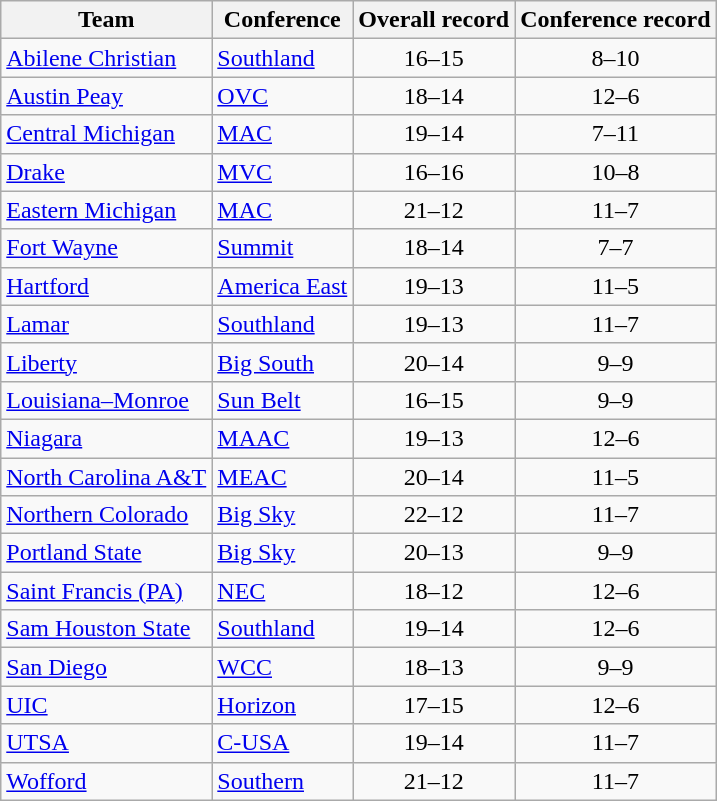<table class="wikitable sortable" style="text-align:center">
<tr>
<th>Team</th>
<th>Conference</th>
<th data-sort-type="number">Overall record</th>
<th data-sort-type="number">Conference record</th>
</tr>
<tr>
<td align=left><a href='#'>Abilene Christian</a></td>
<td align=left><a href='#'>Southland</a></td>
<td>16–15</td>
<td>8–10</td>
</tr>
<tr>
<td align=left><a href='#'>Austin Peay</a></td>
<td align=left><a href='#'>OVC</a></td>
<td>18–14</td>
<td>12–6</td>
</tr>
<tr>
<td align=left><a href='#'>Central Michigan</a></td>
<td align=left><a href='#'>MAC</a></td>
<td>19–14</td>
<td>7–11</td>
</tr>
<tr>
<td align=left><a href='#'>Drake</a></td>
<td align=left><a href='#'>MVC</a></td>
<td>16–16</td>
<td>10–8</td>
</tr>
<tr>
<td align=left><a href='#'>Eastern Michigan</a></td>
<td align=left><a href='#'>MAC</a></td>
<td>21–12</td>
<td>11–7</td>
</tr>
<tr>
<td align=left><a href='#'>Fort Wayne</a></td>
<td align=left><a href='#'>Summit</a></td>
<td>18–14</td>
<td>7–7</td>
</tr>
<tr>
<td align=left><a href='#'>Hartford</a></td>
<td align=left><a href='#'>America East</a></td>
<td>19–13</td>
<td>11–5</td>
</tr>
<tr>
<td align=left><a href='#'>Lamar</a></td>
<td align=left><a href='#'>Southland</a></td>
<td>19–13</td>
<td>11–7</td>
</tr>
<tr>
<td align=left><a href='#'>Liberty</a></td>
<td align=left><a href='#'>Big South</a></td>
<td>20–14</td>
<td>9–9</td>
</tr>
<tr>
<td align=left><a href='#'>Louisiana–Monroe</a></td>
<td align=left><a href='#'>Sun Belt</a></td>
<td>16–15</td>
<td>9–9</td>
</tr>
<tr>
<td align=left><a href='#'>Niagara</a></td>
<td align=left><a href='#'>MAAC</a></td>
<td>19–13</td>
<td>12–6</td>
</tr>
<tr>
<td align=left><a href='#'>North Carolina A&T</a></td>
<td align=left><a href='#'>MEAC</a></td>
<td>20–14</td>
<td>11–5</td>
</tr>
<tr>
<td align=left><a href='#'>Northern Colorado</a></td>
<td align=left><a href='#'>Big Sky</a></td>
<td>22–12</td>
<td>11–7</td>
</tr>
<tr>
<td align=left><a href='#'>Portland State</a></td>
<td align=left><a href='#'>Big Sky</a></td>
<td>20–13</td>
<td>9–9</td>
</tr>
<tr>
<td align=left><a href='#'>Saint Francis (PA)</a></td>
<td align=left><a href='#'>NEC</a></td>
<td>18–12</td>
<td>12–6</td>
</tr>
<tr>
<td align=left><a href='#'>Sam Houston State</a></td>
<td align=left><a href='#'>Southland</a></td>
<td>19–14</td>
<td>12–6</td>
</tr>
<tr>
<td align=left><a href='#'>San Diego</a></td>
<td align=left><a href='#'>WCC</a></td>
<td>18–13</td>
<td>9–9</td>
</tr>
<tr>
<td align=left><a href='#'>UIC</a></td>
<td align=left><a href='#'>Horizon</a></td>
<td>17–15</td>
<td>12–6</td>
</tr>
<tr>
<td align=left><a href='#'>UTSA</a></td>
<td align=left><a href='#'>C-USA</a></td>
<td>19–14</td>
<td>11–7</td>
</tr>
<tr>
<td align=left><a href='#'>Wofford</a></td>
<td align=left><a href='#'>Southern</a></td>
<td>21–12</td>
<td>11–7</td>
</tr>
</table>
